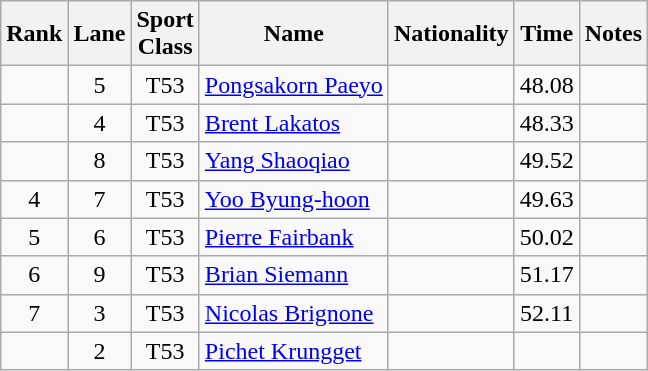<table class="wikitable sortable" style="text-align:center">
<tr>
<th>Rank</th>
<th>Lane</th>
<th>Sport<br>Class</th>
<th>Name</th>
<th>Nationality</th>
<th>Time</th>
<th>Notes</th>
</tr>
<tr>
<td></td>
<td>5</td>
<td>T53</td>
<td align="left"><a href='#'>Pongsakorn Paeyo</a></td>
<td align="left"></td>
<td>48.08</td>
<td></td>
</tr>
<tr>
<td></td>
<td>4</td>
<td>T53</td>
<td align="left"><a href='#'>Brent Lakatos</a></td>
<td align="left"></td>
<td>48.33</td>
<td></td>
</tr>
<tr>
<td></td>
<td>8</td>
<td>T53</td>
<td align="left"><a href='#'>Yang Shaoqiao</a></td>
<td align="left"></td>
<td>49.52</td>
<td></td>
</tr>
<tr>
<td>4</td>
<td>7</td>
<td>T53</td>
<td align="left"><a href='#'>Yoo Byung-hoon</a></td>
<td align="left"></td>
<td>49.63</td>
<td></td>
</tr>
<tr>
<td>5</td>
<td>6</td>
<td>T53</td>
<td align="left"><a href='#'>Pierre Fairbank</a></td>
<td align="left"></td>
<td>50.02</td>
<td></td>
</tr>
<tr>
<td>6</td>
<td>9</td>
<td>T53</td>
<td align="left"><a href='#'>Brian Siemann</a></td>
<td align="left"></td>
<td>51.17</td>
<td></td>
</tr>
<tr>
<td>7</td>
<td>3</td>
<td>T53</td>
<td align="left"><a href='#'>Nicolas Brignone</a></td>
<td align="left"></td>
<td>52.11</td>
<td></td>
</tr>
<tr>
<td></td>
<td>2</td>
<td>T53</td>
<td align="left"><a href='#'>Pichet Krungget</a></td>
<td align="left"></td>
<td></td>
<td></td>
</tr>
</table>
